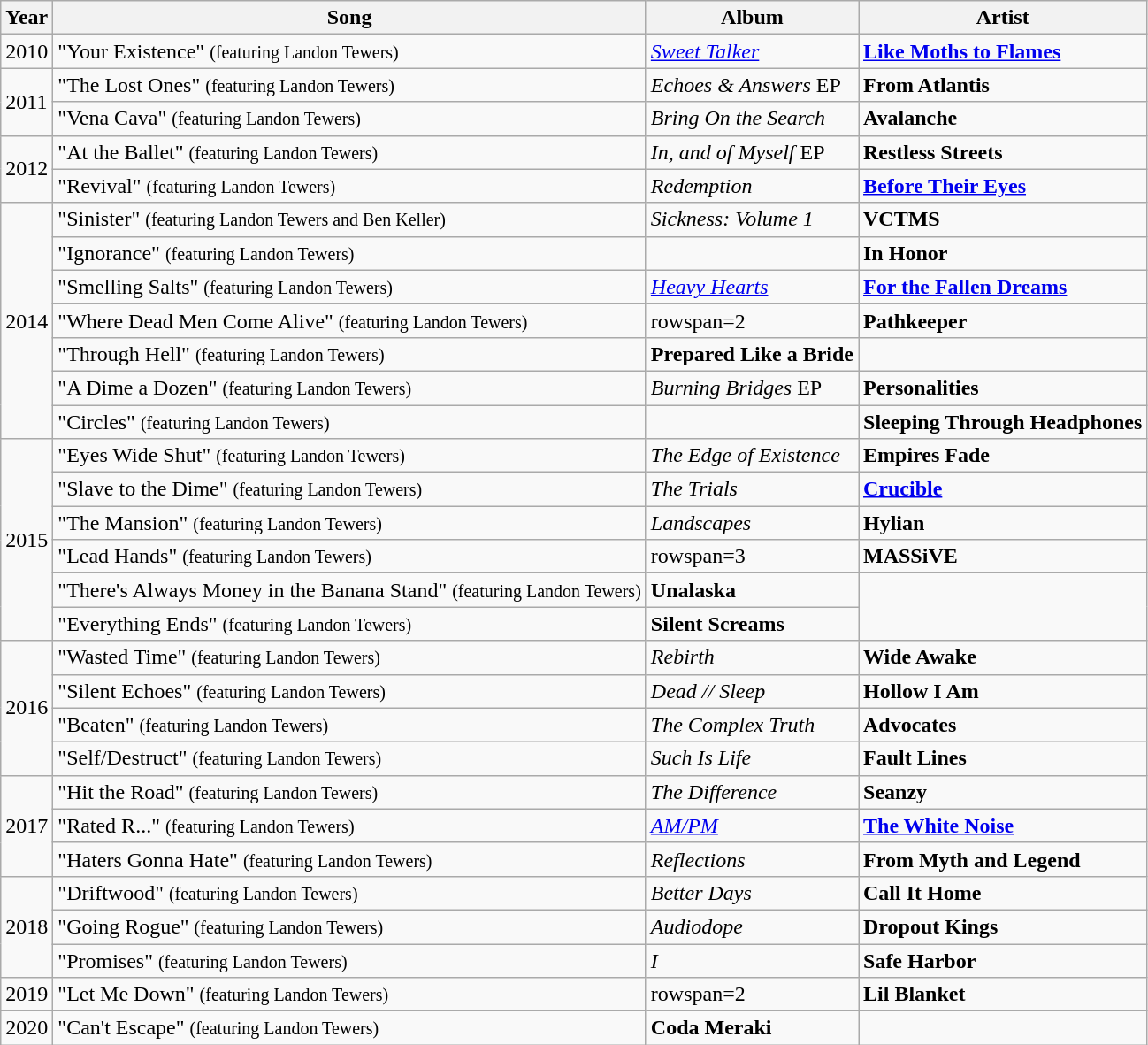<table class="wikitable">
<tr>
<th>Year</th>
<th>Song</th>
<th>Album</th>
<th>Artist</th>
</tr>
<tr>
<td>2010</td>
<td>"Your Existence" <small>(featuring Landon Tewers)</small></td>
<td><em><a href='#'>Sweet Talker</a></em></td>
<td><strong><a href='#'>Like Moths to Flames</a></strong></td>
</tr>
<tr>
<td rowspan=2>2011</td>
<td>"The Lost Ones" <small>(featuring Landon Tewers)</small></td>
<td><em>Echoes & Answers</em> EP</td>
<td><strong>From Atlantis</strong></td>
</tr>
<tr>
<td>"Vena Cava" <small>(featuring Landon Tewers)</small></td>
<td><em>Bring On the Search</em></td>
<td><strong>Avalanche</strong></td>
</tr>
<tr>
<td rowspan=2>2012</td>
<td>"At the Ballet" <small>(featuring Landon Tewers)</small></td>
<td><em>In, and of Myself</em> EP</td>
<td><strong>Restless Streets</strong></td>
</tr>
<tr>
<td>"Revival" <small>(featuring Landon Tewers)</small></td>
<td><em>Redemption</em></td>
<td><strong><a href='#'>Before Their Eyes</a></strong></td>
</tr>
<tr>
<td rowspan=7>2014</td>
<td>"Sinister" <small>(featuring Landon Tewers and Ben Keller)</small></td>
<td><em>Sickness: Volume 1</em></td>
<td><strong>VCTMS</strong></td>
</tr>
<tr>
<td>"Ignorance" <small>(featuring Landon Tewers)</small></td>
<td></td>
<td><strong>In Honor</strong></td>
</tr>
<tr>
<td>"Smelling Salts" <small>(featuring Landon Tewers)</small></td>
<td><em><a href='#'>Heavy Hearts</a></em></td>
<td><strong><a href='#'>For the Fallen Dreams</a></strong></td>
</tr>
<tr>
<td>"Where Dead Men Come Alive" <small>(featuring Landon Tewers)</small></td>
<td>rowspan=2 </td>
<td><strong>Pathkeeper</strong></td>
</tr>
<tr>
<td>"Through Hell" <small>(featuring Landon Tewers)</small></td>
<td><strong>Prepared Like a Bride</strong></td>
</tr>
<tr>
<td>"A Dime a Dozen" <small>(featuring Landon Tewers)</small></td>
<td><em>Burning Bridges</em> EP</td>
<td><strong>Personalities</strong></td>
</tr>
<tr>
<td>"Circles" <small>(featuring Landon Tewers)</small></td>
<td></td>
<td><strong>Sleeping Through Headphones</strong></td>
</tr>
<tr>
<td rowspan=6>2015</td>
<td>"Eyes Wide Shut" <small>(featuring Landon Tewers)</small></td>
<td><em>The Edge of Existence</em></td>
<td><strong>Empires Fade</strong></td>
</tr>
<tr>
<td>"Slave to the Dime" <small>(featuring Landon Tewers)</small></td>
<td><em>The Trials</em></td>
<td><strong><a href='#'>Crucible</a></strong></td>
</tr>
<tr>
<td>"The Mansion" <small>(featuring Landon Tewers)</small></td>
<td><em>Landscapes</em></td>
<td><strong>Hylian</strong></td>
</tr>
<tr>
<td>"Lead Hands" <small>(featuring Landon Tewers)</small></td>
<td>rowspan=3 </td>
<td><strong>MASSiVE</strong></td>
</tr>
<tr>
<td>"There's Always Money in the Banana Stand" <small>(featuring Landon Tewers)</small></td>
<td><strong>Unalaska</strong></td>
</tr>
<tr>
<td>"Everything Ends" <small>(featuring Landon Tewers)</small></td>
<td><strong>Silent Screams</strong></td>
</tr>
<tr>
<td rowspan=4>2016</td>
<td>"Wasted Time" <small>(featuring Landon Tewers)</small></td>
<td><em>Rebirth</em></td>
<td><strong>Wide Awake</strong></td>
</tr>
<tr>
<td>"Silent Echoes" <small>(featuring Landon Tewers)</small></td>
<td><em>Dead // Sleep</em></td>
<td><strong>Hollow I Am</strong></td>
</tr>
<tr>
<td>"Beaten" <small>(featuring Landon Tewers)</small></td>
<td><em>The Complex Truth</em></td>
<td><strong>Advocates</strong></td>
</tr>
<tr>
<td>"Self/Destruct" <small>(featuring Landon Tewers)</small></td>
<td><em>Such Is Life</em></td>
<td><strong>Fault Lines</strong></td>
</tr>
<tr>
<td rowspan=3>2017</td>
<td>"Hit the Road" <small>(featuring Landon Tewers)</small></td>
<td><em>The Difference</em></td>
<td><strong>Seanzy</strong></td>
</tr>
<tr>
<td>"Rated R..." <small>(featuring Landon Tewers)</small></td>
<td><em><a href='#'>AM/PM</a></em></td>
<td><strong><a href='#'>The White Noise</a></strong></td>
</tr>
<tr>
<td>"Haters Gonna Hate" <small>(featuring Landon Tewers)</small></td>
<td><em>Reflections</em></td>
<td><strong>From Myth and Legend</strong></td>
</tr>
<tr>
<td rowspan=3>2018</td>
<td>"Driftwood" <small>(featuring Landon Tewers)</small></td>
<td><em>Better Days</em></td>
<td><strong>Call It Home</strong></td>
</tr>
<tr>
<td>"Going Rogue" <small>(featuring Landon Tewers)</small></td>
<td><em>Audiodope</em></td>
<td><strong>Dropout Kings</strong></td>
</tr>
<tr>
<td>"Promises" <small>(featuring Landon Tewers)</small></td>
<td><em>I</em></td>
<td><strong>Safe Harbor</strong></td>
</tr>
<tr>
<td>2019</td>
<td>"Let Me Down" <small>(featuring Landon Tewers)</small></td>
<td>rowspan=2 </td>
<td><strong>Lil Blanket</strong></td>
</tr>
<tr>
<td>2020</td>
<td>"Can't Escape" <small>(featuring Landon Tewers)</small></td>
<td><strong>Coda Meraki</strong></td>
</tr>
</table>
